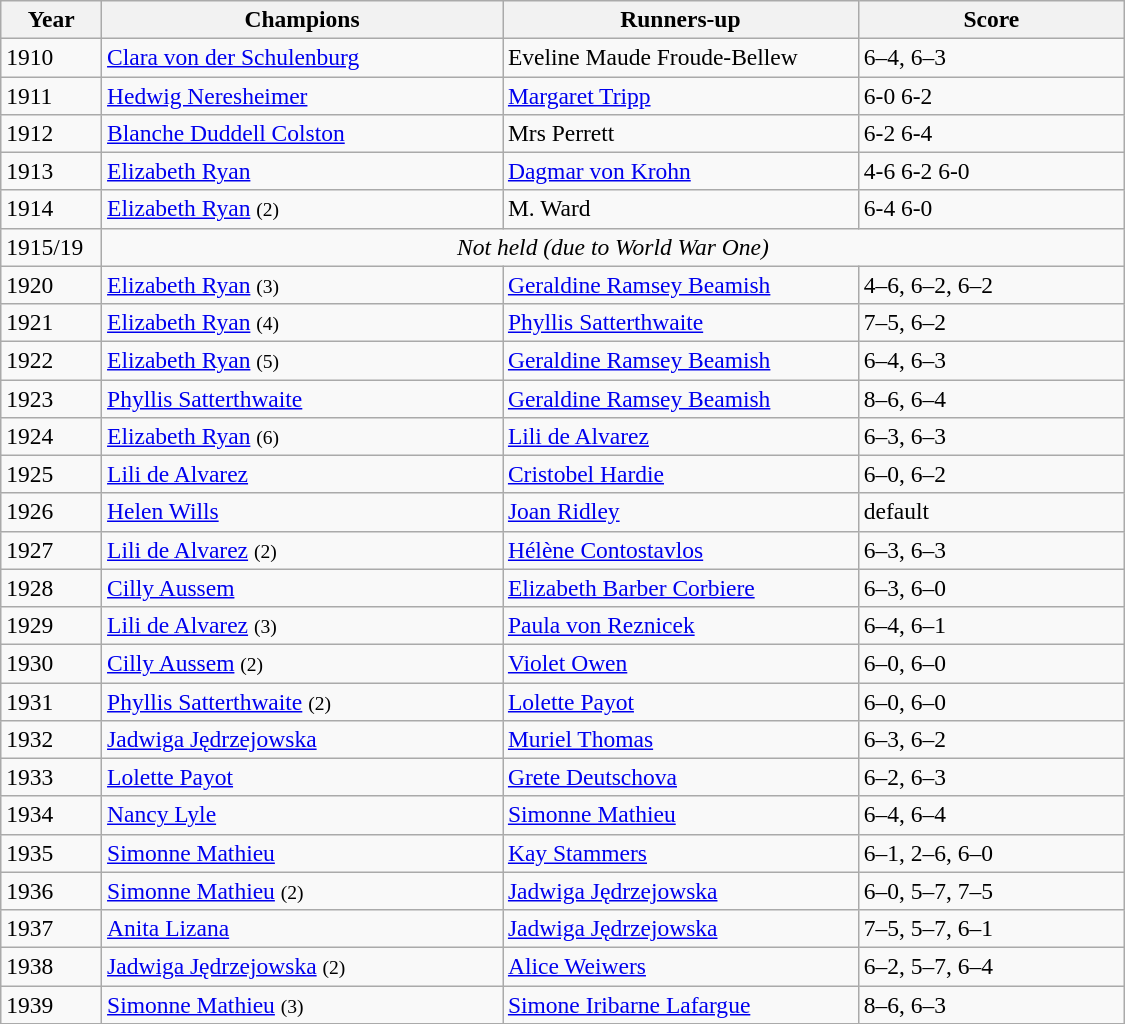<table class="wikitable" style="font-size:98%;">
<tr>
<th style="width:60px;">Year</th>
<th style="width:260px;">Champions</th>
<th style="width:230px;">Runners-up</th>
<th style="width:170px;">Score</th>
</tr>
<tr>
<td>1910</td>
<td> <a href='#'>Clara von der Schulenburg</a></td>
<td> Eveline Maude Froude-Bellew</td>
<td>6–4, 6–3</td>
</tr>
<tr>
<td>1911</td>
<td> <a href='#'>Hedwig Neresheimer</a></td>
<td> <a href='#'>Margaret Tripp</a></td>
<td>6-0 6-2</td>
</tr>
<tr>
<td>1912</td>
<td>  <a href='#'>Blanche Duddell Colston</a></td>
<td> Mrs Perrett</td>
<td>6-2 6-4</td>
</tr>
<tr>
<td>1913</td>
<td> <a href='#'>Elizabeth Ryan</a></td>
<td> <a href='#'>Dagmar von Krohn</a></td>
<td>4-6 6-2 6-0</td>
</tr>
<tr>
<td>1914</td>
<td> <a href='#'>Elizabeth Ryan</a> <small>(2)</small></td>
<td>  M. Ward</td>
<td>6-4 6-0</td>
</tr>
<tr>
<td>1915/19</td>
<td colspan=4 align=center><em>Not held (due to World War One)</em></td>
</tr>
<tr>
<td>1920</td>
<td> <a href='#'>Elizabeth Ryan</a>  <small>(3)</small></td>
<td> <a href='#'>Geraldine Ramsey Beamish</a></td>
<td>4–6, 6–2, 6–2</td>
</tr>
<tr>
<td>1921</td>
<td> <a href='#'>Elizabeth Ryan</a>  <small>(4)</small></td>
<td> <a href='#'>Phyllis Satterthwaite</a></td>
<td>7–5, 6–2</td>
</tr>
<tr>
<td>1922</td>
<td> <a href='#'>Elizabeth Ryan</a>  <small>(5)</small></td>
<td> <a href='#'>Geraldine Ramsey Beamish</a></td>
<td>6–4, 6–3</td>
</tr>
<tr>
<td>1923</td>
<td> <a href='#'>Phyllis Satterthwaite</a></td>
<td> <a href='#'>Geraldine Ramsey Beamish</a></td>
<td>8–6, 6–4</td>
</tr>
<tr>
<td>1924</td>
<td> <a href='#'>Elizabeth Ryan</a> <small>(6)</small></td>
<td> <a href='#'>Lili de Alvarez</a></td>
<td>6–3, 6–3</td>
</tr>
<tr>
<td>1925</td>
<td> <a href='#'>Lili de Alvarez</a></td>
<td> <a href='#'>Cristobel Hardie</a></td>
<td>6–0, 6–2</td>
</tr>
<tr>
<td>1926</td>
<td> <a href='#'>Helen Wills</a></td>
<td> <a href='#'>Joan Ridley</a></td>
<td>default</td>
</tr>
<tr>
<td>1927</td>
<td> <a href='#'>Lili de Alvarez</a>  <small>(2)</small></td>
<td> <a href='#'>Hélène Contostavlos</a></td>
<td>6–3, 6–3</td>
</tr>
<tr>
<td>1928</td>
<td> <a href='#'>Cilly Aussem</a></td>
<td> <a href='#'>Elizabeth Barber Corbiere</a></td>
<td>6–3, 6–0</td>
</tr>
<tr>
<td>1929</td>
<td> <a href='#'>Lili de Alvarez</a>  <small>(3)</small></td>
<td> <a href='#'>Paula von Reznicek</a></td>
<td>6–4, 6–1</td>
</tr>
<tr>
<td>1930</td>
<td> <a href='#'>Cilly Aussem</a>  <small>(2)</small></td>
<td> <a href='#'>Violet Owen</a></td>
<td>6–0, 6–0</td>
</tr>
<tr>
<td>1931</td>
<td> <a href='#'>Phyllis Satterthwaite</a>  <small>(2)</small></td>
<td> <a href='#'>Lolette Payot</a></td>
<td>6–0, 6–0</td>
</tr>
<tr>
<td>1932</td>
<td> <a href='#'>Jadwiga Jędrzejowska</a></td>
<td> <a href='#'>Muriel Thomas</a></td>
<td>6–3, 6–2</td>
</tr>
<tr>
<td>1933</td>
<td> <a href='#'>Lolette Payot</a></td>
<td> <a href='#'>Grete Deutschova</a></td>
<td>6–2, 6–3</td>
</tr>
<tr>
<td>1934</td>
<td> <a href='#'>Nancy Lyle</a></td>
<td> <a href='#'>Simonne Mathieu</a></td>
<td>6–4, 6–4</td>
</tr>
<tr>
<td>1935</td>
<td> <a href='#'>Simonne Mathieu</a></td>
<td> <a href='#'>Kay Stammers</a></td>
<td>6–1, 2–6, 6–0</td>
</tr>
<tr>
<td>1936</td>
<td> <a href='#'>Simonne Mathieu</a>  <small>(2)</small></td>
<td> <a href='#'>Jadwiga Jędrzejowska</a></td>
<td>6–0, 5–7, 7–5</td>
</tr>
<tr>
<td>1937</td>
<td>  <a href='#'>Anita Lizana</a></td>
<td> <a href='#'>Jadwiga Jędrzejowska</a></td>
<td>7–5, 5–7, 6–1</td>
</tr>
<tr>
<td>1938</td>
<td> <a href='#'>Jadwiga Jędrzejowska</a> <small>(2)</small></td>
<td> <a href='#'>Alice Weiwers</a></td>
<td>6–2, 5–7, 6–4</td>
</tr>
<tr>
<td>1939</td>
<td> <a href='#'>Simonne Mathieu</a> <small>(3)</small></td>
<td> <a href='#'>Simone Iribarne Lafargue</a></td>
<td>8–6, 6–3</td>
</tr>
<tr>
</tr>
</table>
